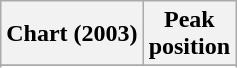<table class="wikitable sortable plainrowheaders" style="text-align:center">
<tr>
<th scope="col">Chart (2003)</th>
<th scope="col">Peak<br>position</th>
</tr>
<tr>
</tr>
<tr>
</tr>
<tr>
</tr>
<tr>
</tr>
<tr>
</tr>
<tr>
</tr>
<tr>
</tr>
</table>
